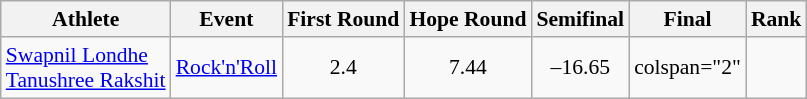<table class="wikitable" border="1" style="font-size:90%">
<tr>
<th>Athlete</th>
<th>Event</th>
<th>First Round</th>
<th>Hope Round</th>
<th>Semifinal</th>
<th>Final</th>
<th>Rank</th>
</tr>
<tr align=center>
<td align=left><a href='#'>Swapnil Londhe</a> <br> <a href='#'>Tanushree Rakshit</a></td>
<td><a href='#'>Rock'n'Roll</a></td>
<td>2.4</td>
<td>7.44</td>
<td>–16.65</td>
<td>colspan="2" </td>
</tr>
</table>
